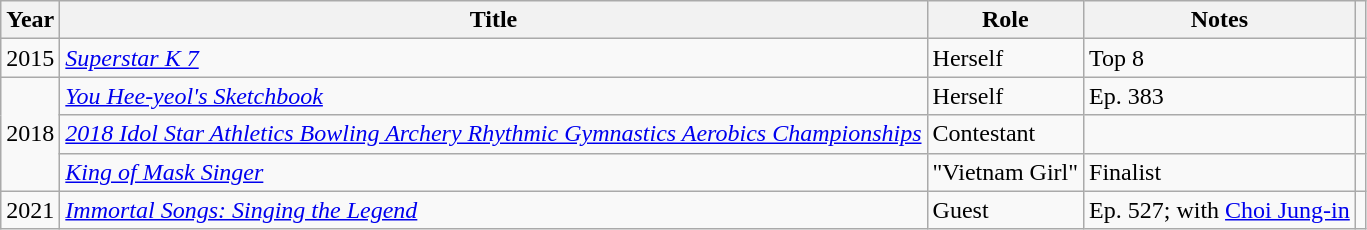<table class="wikitable sortable plainrowheaders">
<tr>
<th scope="col">Year</th>
<th scope="col">Title</th>
<th scope="col">Role</th>
<th scope="col">Notes</th>
<th scope="col" class="unsortable"></th>
</tr>
<tr>
<td>2015</td>
<td><em><a href='#'>Superstar K 7</a></em></td>
<td>Herself</td>
<td>Top 8</td>
<td></td>
</tr>
<tr>
<td rowspan="3">2018</td>
<td><em><a href='#'>You Hee-yeol's Sketchbook</a></em></td>
<td>Herself</td>
<td>Ep. 383</td>
<td></td>
</tr>
<tr>
<td><em><a href='#'>2018 Idol Star Athletics Bowling Archery Rhythmic Gymnastics Aerobics Championships</a></em></td>
<td>Contestant</td>
<td></td>
<td></td>
</tr>
<tr>
<td><em><a href='#'>King of Mask Singer</a></em></td>
<td>"Vietnam Girl"</td>
<td>Finalist</td>
<td></td>
</tr>
<tr>
<td>2021</td>
<td><em><a href='#'>Immortal Songs: Singing the Legend</a></em></td>
<td>Guest</td>
<td>Ep. 527; with <a href='#'>Choi Jung-in</a></td>
<td></td>
</tr>
</table>
